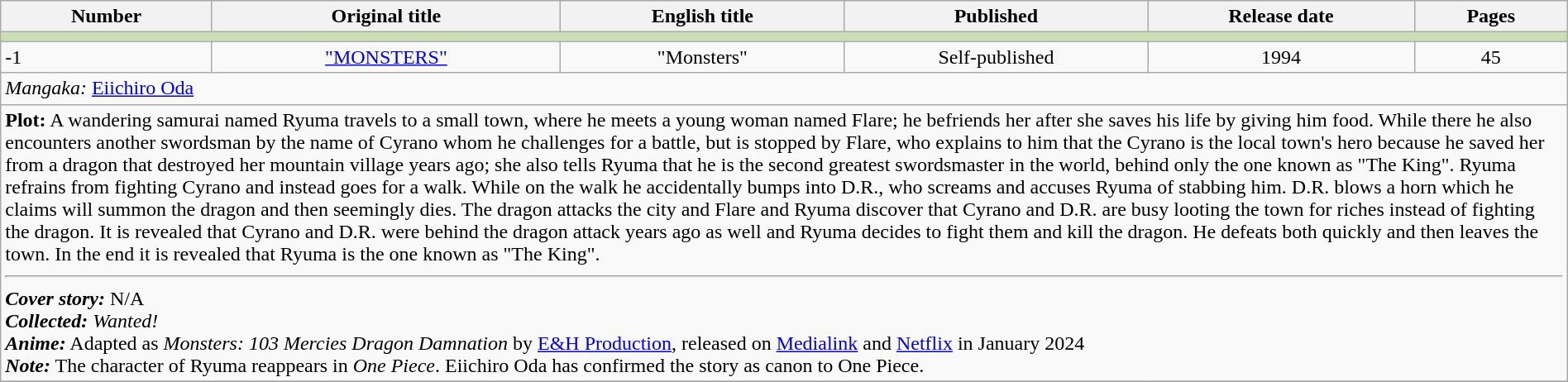<table class="wikitable" style="width:100%;">
<tr>
<th>Number</th>
<th>Original title</th>
<th>English title</th>
<th>Published</th>
<th>Release date</th>
<th>Pages</th>
</tr>
<tr>
<td colspan="6" style="background:#cadfb4;"></td>
</tr>
<tr>
<td>-1</td>
<td style="text-align:center;"><a href='#'>"MONSTERS"</a></td>
<td style="text-align:center;">"Monsters"</td>
<td style="text-align:center;">Self-published</td>
<td style="text-align:center;">1994</td>
<td style="text-align:center;">45</td>
</tr>
<tr>
<td colspan="6"><em>Mangaka:</em> <a href='#'>Eiichiro Oda</a></td>
</tr>
<tr>
<td colspan="6"><strong>Plot:</strong> A wandering samurai named Ryuma travels to a small town, where he meets a young woman named Flare; he befriends her after she saves his life by giving him food. While there he also encounters another swordsman by the name of Cyrano whom he challenges for a battle, but is stopped by Flare, who explains to him that the Cyrano is the local town's hero because he saved her from a dragon that destroyed her mountain village years ago; she also tells Ryuma that he is the second greatest swordsmaster in the world, behind only the one known as "The King". Ryuma refrains from fighting Cyrano and instead goes for a walk. While on the walk he accidentally bumps into D.R., who screams and accuses Ryuma of stabbing him. D.R. blows a horn which he claims will summon the dragon and then seemingly dies. The dragon attacks the city and Flare and Ryuma discover that Cyrano and D.R. are busy looting the town for riches instead of fighting the dragon. It is revealed that Cyrano and D.R. were behind the dragon attack years ago as well and Ryuma decides to fight them and kill the dragon. He defeats both quickly and then leaves the town. In the end it is revealed that Ryuma is the one known as "The King".<hr><strong><em>Cover story:</em></strong> N/A<br><strong><em>Collected:</em></strong> <em>Wanted!</em><br><strong><em>Anime:</em></strong> Adapted as <em>Monsters: 103 Mercies Dragon Damnation</em> by <a href='#'>E&H Production</a>, released on <a href='#'>Medialink</a> and <a href='#'>Netflix</a> in January 2024<br><strong><em>Note:</em></strong> The character of Ryuma reappears in <em>One Piece</em>. Eiichiro Oda has confirmed the story as canon to One Piece.</td>
</tr>
<tr>
</tr>
</table>
